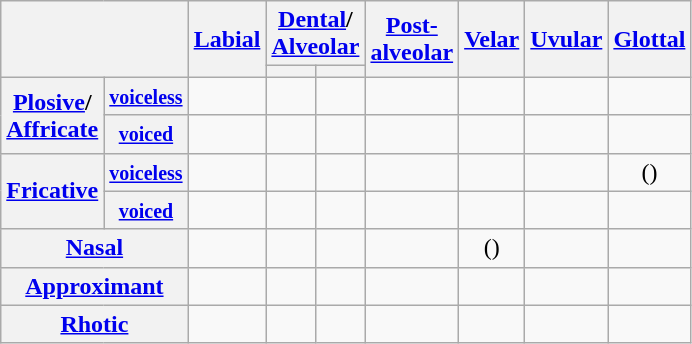<table class="wikitable" style="text-align: center;">
<tr>
<th colspan="2" rowspan="2"></th>
<th rowspan="2"><a href='#'>Labial</a></th>
<th colspan="2"><a href='#'>Dental</a>/<br><a href='#'>Alveolar</a></th>
<th rowspan="2"><a href='#'>Post-<br>alveolar</a></th>
<th rowspan="2"><a href='#'>Velar</a></th>
<th rowspan="2"><a href='#'>Uvular</a></th>
<th rowspan="2"><a href='#'>Glottal</a></th>
</tr>
<tr>
<th></th>
<th></th>
</tr>
<tr align="center">
<th rowspan="2"><a href='#'>Plosive</a>/<br><a href='#'>Affricate</a></th>
<th><small><a href='#'>voiceless</a></small></th>
<td></td>
<td></td>
<td></td>
<td></td>
<td></td>
<td></td>
<td></td>
</tr>
<tr align="center">
<th><small><a href='#'>voiced</a></small></th>
<td></td>
<td></td>
<td></td>
<td></td>
<td></td>
<td></td>
<td></td>
</tr>
<tr>
<th rowspan="2"><a href='#'>Fricative</a></th>
<th><small><a href='#'>voiceless</a></small></th>
<td></td>
<td></td>
<td></td>
<td></td>
<td></td>
<td></td>
<td>()</td>
</tr>
<tr align="center">
<th><small><a href='#'>voiced</a></small></th>
<td></td>
<td></td>
<td></td>
<td></td>
<td></td>
<td></td>
<td></td>
</tr>
<tr align="center">
<th colspan="2"><a href='#'>Nasal</a></th>
<td></td>
<td></td>
<td></td>
<td></td>
<td>()</td>
<td></td>
<td></td>
</tr>
<tr align="center">
<th colspan="2" align="left"><a href='#'>Approximant</a></th>
<td></td>
<td></td>
<td></td>
<td></td>
<td></td>
<td></td>
<td></td>
</tr>
<tr align="center">
<th colspan="2"><a href='#'>Rhotic</a></th>
<td></td>
<td></td>
<td></td>
<td></td>
<td></td>
<td></td>
<td></td>
</tr>
</table>
